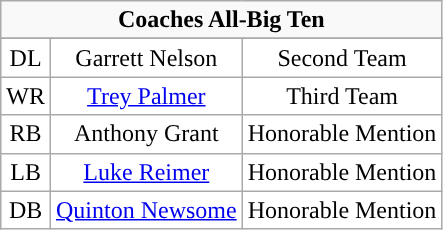<table class="wikitable sortable" style="text-align:center">
<tr>
<td colspan="3"><strong>Coaches All-Big Ten</strong></td>
</tr>
<tr>
</tr>
<tr style="text-align:center;">
<td style="background:white">DL</td>
<td style="background:white">Garrett Nelson</td>
<td style="background:white">Second Team</td>
</tr>
<tr style="text-align:center;">
<td style="background:white">WR</td>
<td style="background:white"><a href='#'>Trey Palmer</a></td>
<td style="background:white">Third Team</td>
</tr>
<tr style="text-align:center;">
<td style="background:white">RB</td>
<td style="background:white">Anthony Grant</td>
<td style="background:white">Honorable Mention</td>
</tr>
<tr style="text-align:center;">
<td style="background:white">LB</td>
<td style="background:white"><a href='#'>Luke Reimer</a></td>
<td style="background:white">Honorable Mention</td>
</tr>
<tr style="text-align:center;">
<td style="background:white">DB</td>
<td style="background:white"><a href='#'>Quinton Newsome</a></td>
<td style="background:white">Honorable Mention</td>
</tr>
</table>
